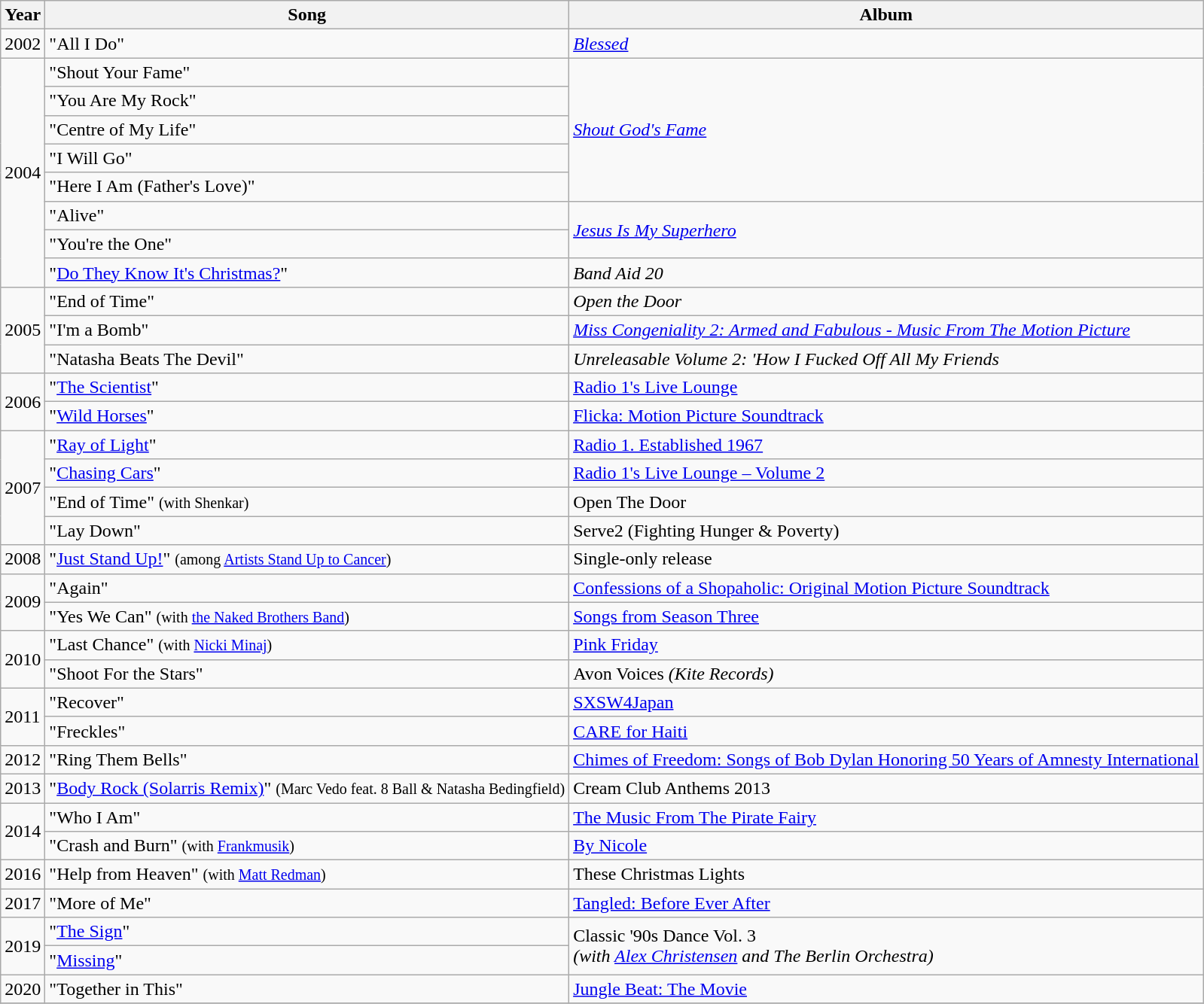<table class="wikitable">
<tr>
<th>Year</th>
<th>Song</th>
<th>Album</th>
</tr>
<tr>
<td>2002</td>
<td>"All I Do"</td>
<td><em><a href='#'>Blessed</a></em></td>
</tr>
<tr>
<td rowspan="8">2004</td>
<td>"Shout Your Fame"</td>
<td style="text-align:left;" rowspan="5"><em><a href='#'>Shout God's Fame</a></em></td>
</tr>
<tr>
<td>"You Are My Rock"</td>
</tr>
<tr>
<td>"Centre of My Life"</td>
</tr>
<tr>
<td>"I Will Go"</td>
</tr>
<tr>
<td>"Here I Am (Father's Love)"</td>
</tr>
<tr>
<td>"Alive"</td>
<td rowspan="2"><em><a href='#'>Jesus Is My Superhero</a></em></td>
</tr>
<tr>
<td>"You're the One"</td>
</tr>
<tr>
<td>"<a href='#'>Do They Know It's Christmas?</a>"</td>
<td><em>Band Aid 20</em></td>
</tr>
<tr>
<td rowspan="3">2005</td>
<td>"End of Time"</td>
<td><em>Open the Door</em></td>
</tr>
<tr>
<td>"I'm a Bomb"</td>
<td><em><a href='#'>Miss Congeniality 2: Armed and Fabulous - Music From The Motion Picture</a></em></td>
</tr>
<tr>
<td>"Natasha Beats The Devil"</td>
<td><em>Unreleasable Volume 2: 'How I Fucked Off All My Friends<strong></td>
</tr>
<tr>
<td rowspan="2">2006</td>
<td>"<a href='#'>The Scientist</a>"</td>
<td></em><a href='#'>Radio 1's Live Lounge</a><em></td>
</tr>
<tr>
<td>"<a href='#'>Wild Horses</a>"</td>
<td></em><a href='#'>Flicka: Motion Picture Soundtrack</a><em></td>
</tr>
<tr>
<td rowspan="4">2007</td>
<td>"<a href='#'>Ray of Light</a>"</td>
<td></em><a href='#'>Radio 1. Established 1967</a><em></td>
</tr>
<tr>
<td>"<a href='#'>Chasing Cars</a>"</td>
<td></em><a href='#'>Radio 1's Live Lounge – Volume 2</a><em></td>
</tr>
<tr>
<td>"End of Time" <small>(with Shenkar)</small></td>
<td></em>Open The Door<em></td>
</tr>
<tr>
<td>"Lay Down"</td>
<td></em>Serve2 (Fighting Hunger & Poverty)<em></td>
</tr>
<tr>
<td>2008</td>
<td>"<a href='#'>Just Stand Up!</a>" <small>(among <a href='#'>Artists Stand Up to Cancer</a>)</small></td>
<td>Single-only release</td>
</tr>
<tr>
<td rowspan="2">2009</td>
<td>"Again"</td>
<td></em><a href='#'>Confessions of a Shopaholic: Original Motion Picture Soundtrack</a><em></td>
</tr>
<tr>
<td>"Yes We Can" <small>(with <a href='#'>the Naked Brothers Band</a>)</small></td>
<td></em><a href='#'>Songs from Season Three</a><em></td>
</tr>
<tr>
<td rowspan="2">2010</td>
<td>"Last Chance" <small>(with <a href='#'>Nicki Minaj</a>)</small></td>
<td></em><a href='#'>Pink Friday</a><em></td>
</tr>
<tr>
<td>"Shoot For the Stars"</td>
<td></em>Avon Voices<em> (Kite Records)</td>
</tr>
<tr>
<td rowspan="2">2011</td>
<td>"Recover"</td>
<td></em><a href='#'>SXSW4Japan</a><em></td>
</tr>
<tr>
<td>"Freckles"</td>
<td></em><a href='#'>CARE for Haiti</a><em></td>
</tr>
<tr>
<td>2012</td>
<td>"Ring Them Bells"</td>
<td></em><a href='#'>Chimes of Freedom: Songs of Bob Dylan Honoring 50 Years of Amnesty International</a><em></td>
</tr>
<tr>
<td>2013</td>
<td>"<a href='#'>Body Rock (Solarris Remix)</a>" <small>(Marc Vedo feat. 8 Ball & Natasha Bedingfield)</small></td>
<td></em>Cream Club Anthems 2013<em></td>
</tr>
<tr>
<td rowspan="2">2014</td>
<td>"Who I Am"</td>
<td><a href='#'>The Music From </em>The Pirate Fairy<em></a></td>
</tr>
<tr>
<td>"Crash and Burn" <small>(with <a href='#'>Frankmusik</a>)</small></td>
<td></em><a href='#'>By Nicole</a><em></td>
</tr>
<tr>
<td>2016</td>
<td>"Help from Heaven" <small>(with <a href='#'>Matt Redman</a>)</small></td>
<td></em>These Christmas Lights<em></td>
</tr>
<tr>
<td>2017</td>
<td>"More of Me"</td>
<td></em><a href='#'>Tangled: Before Ever After</a><em></td>
</tr>
<tr>
<td rowspan="2">2019</td>
<td>"<a href='#'>The Sign</a>"</td>
<td style="text-align:left;" rowspan="2"></em>Classic '90s Dance Vol. 3<em> <br>(with <a href='#'>Alex Christensen</a> and The Berlin Orchestra)</td>
</tr>
<tr>
<td>"<a href='#'>Missing</a>"</td>
</tr>
<tr>
<td>2020</td>
<td>"Together in This"</td>
<td></em><a href='#'>Jungle Beat: The Movie</a><em></td>
</tr>
<tr>
</tr>
</table>
